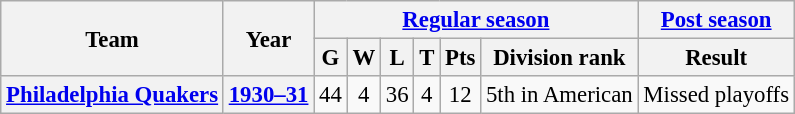<table class="wikitable" style="font-size: 95%; text-align:center;">
<tr>
<th rowspan="2">Team</th>
<th rowspan="2">Year</th>
<th colspan="6"><a href='#'>Regular season</a></th>
<th colspan="1"><a href='#'>Post season</a></th>
</tr>
<tr>
<th>G</th>
<th>W</th>
<th>L</th>
<th>T</th>
<th>Pts</th>
<th>Division rank</th>
<th>Result</th>
</tr>
<tr>
<th><a href='#'>Philadelphia Quakers</a></th>
<th><a href='#'>1930–31</a></th>
<td>44</td>
<td>4</td>
<td>36</td>
<td>4</td>
<td>12</td>
<td>5th in American</td>
<td>Missed playoffs</td>
</tr>
</table>
